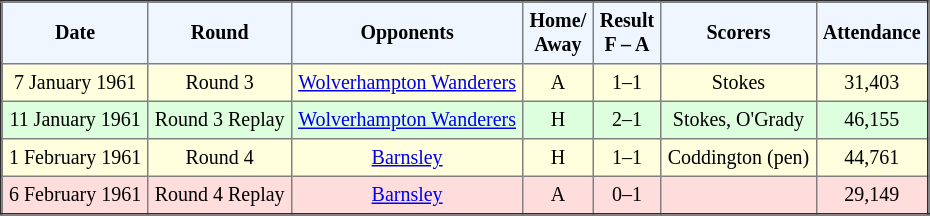<table border="2" cellpadding="4" style="border-collapse:collapse; text-align:center; font-size:smaller;">
<tr style="background:#f0f6ff;">
<th><strong>Date</strong></th>
<th><strong>Round</strong></th>
<th><strong>Opponents</strong></th>
<th><strong>Home/<br>Away</strong></th>
<th><strong>Result<br>F – A</strong></th>
<th><strong>Scorers</strong></th>
<th><strong>Attendance</strong></th>
</tr>
<tr style="background:#ffd;">
<td>7 January 1961</td>
<td>Round 3</td>
<td><a href='#'>Wolverhampton Wanderers</a></td>
<td>A</td>
<td>1–1</td>
<td>Stokes</td>
<td>31,403</td>
</tr>
<tr style="background:#dfd;">
<td>11 January 1961</td>
<td>Round 3 Replay</td>
<td><a href='#'>Wolverhampton Wanderers</a></td>
<td>H</td>
<td>2–1</td>
<td>Stokes, O'Grady</td>
<td>46,155</td>
</tr>
<tr style="background:#ffd;">
<td>1 February 1961</td>
<td>Round 4</td>
<td><a href='#'>Barnsley</a></td>
<td>H</td>
<td>1–1</td>
<td>Coddington (pen)</td>
<td>44,761</td>
</tr>
<tr style="background:#fdd;">
<td>6 February 1961</td>
<td>Round 4 Replay</td>
<td><a href='#'>Barnsley</a></td>
<td>A</td>
<td>0–1</td>
<td></td>
<td>29,149</td>
</tr>
</table>
